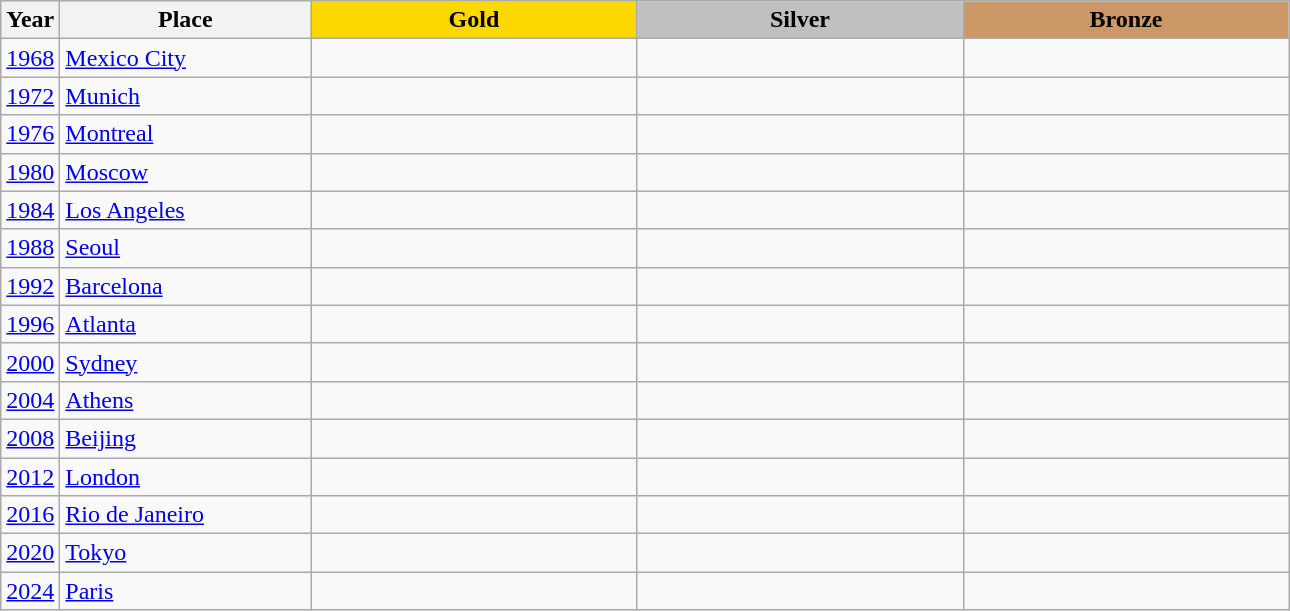<table class="wikitable">
<tr>
<th>Year</th>
<th width="160">Place</th>
<th style="background:gold"    width="210">Gold</th>
<th style="background:silver"  width="210">Silver</th>
<th style="background:#cc9966" width="210">Bronze</th>
</tr>
<tr>
<td><a href='#'>1968</a></td>
<td> <a href='#'>Mexico City</a></td>
<td></td>
<td></td>
<td></td>
</tr>
<tr>
<td><a href='#'>1972</a></td>
<td> <a href='#'>Munich</a></td>
<td></td>
<td></td>
<td></td>
</tr>
<tr>
<td><a href='#'>1976</a></td>
<td> <a href='#'>Montreal</a></td>
<td></td>
<td></td>
<td></td>
</tr>
<tr>
<td><a href='#'>1980</a></td>
<td> <a href='#'>Moscow</a></td>
<td></td>
<td></td>
<td></td>
</tr>
<tr>
<td><a href='#'>1984</a></td>
<td> <a href='#'>Los Angeles</a></td>
<td></td>
<td></td>
<td></td>
</tr>
<tr>
<td><a href='#'>1988</a></td>
<td> <a href='#'>Seoul</a></td>
<td></td>
<td></td>
<td></td>
</tr>
<tr>
<td><a href='#'>1992</a></td>
<td> <a href='#'>Barcelona</a></td>
<td></td>
<td></td>
<td></td>
</tr>
<tr>
<td><a href='#'>1996</a></td>
<td> <a href='#'>Atlanta</a></td>
<td></td>
<td></td>
<td></td>
</tr>
<tr>
<td><a href='#'>2000</a></td>
<td> <a href='#'>Sydney</a></td>
<td></td>
<td></td>
<td></td>
</tr>
<tr>
<td><a href='#'>2004</a></td>
<td> <a href='#'>Athens</a></td>
<td></td>
<td></td>
<td></td>
</tr>
<tr>
<td><a href='#'>2008</a></td>
<td> <a href='#'>Beijing</a></td>
<td></td>
<td></td>
<td></td>
</tr>
<tr>
<td><a href='#'>2012</a></td>
<td> <a href='#'>London</a></td>
<td></td>
<td></td>
<td></td>
</tr>
<tr>
<td><a href='#'>2016</a></td>
<td> <a href='#'>Rio de Janeiro</a></td>
<td></td>
<td></td>
<td></td>
</tr>
<tr>
<td><a href='#'>2020</a></td>
<td> <a href='#'>Tokyo</a></td>
<td></td>
<td></td>
<td></td>
</tr>
<tr>
<td><a href='#'>2024</a></td>
<td> <a href='#'>Paris</a></td>
<td></td>
<td></td>
<td></td>
</tr>
</table>
